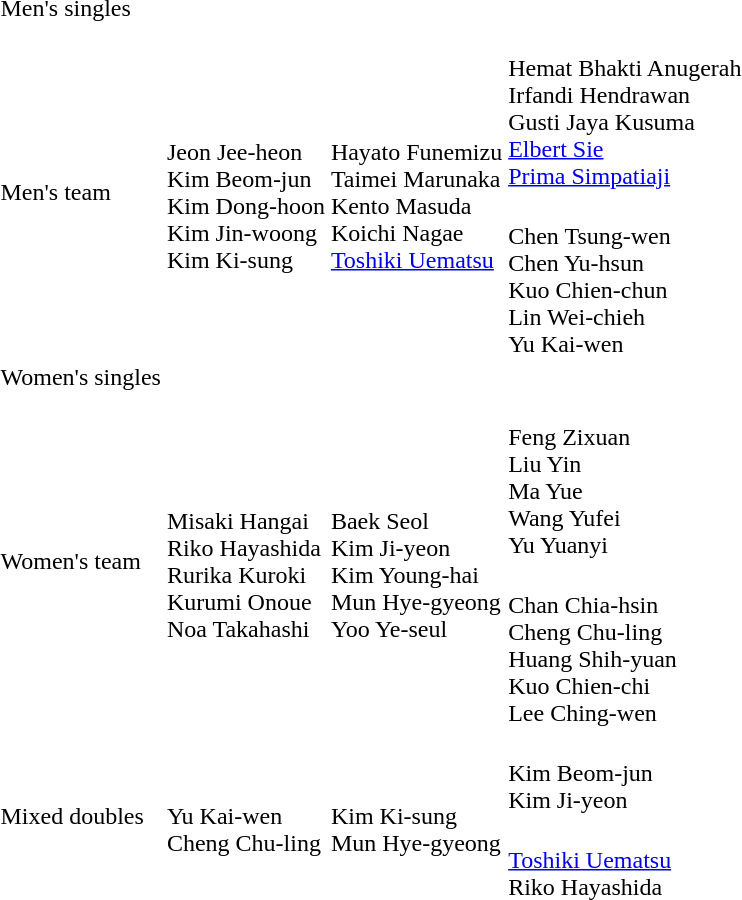<table>
<tr>
<td rowspan=2>Men's singles<br></td>
<td rowspan=2></td>
<td rowspan=2></td>
<td></td>
</tr>
<tr>
<td></td>
</tr>
<tr>
<td rowspan=2>Men's team<br></td>
<td rowspan=2><br>Jeon Jee-heon<br>Kim Beom-jun<br>Kim Dong-hoon<br>Kim Jin-woong<br>Kim Ki-sung</td>
<td rowspan=2><br>Hayato Funemizu<br>Taimei Marunaka<br>Kento Masuda<br>Koichi Nagae<br><a href='#'>Toshiki Uematsu</a></td>
<td><br>Hemat Bhakti Anugerah<br>Irfandi Hendrawan<br>Gusti Jaya Kusuma<br><a href='#'>Elbert Sie</a><br><a href='#'>Prima Simpatiaji</a></td>
</tr>
<tr>
<td><br>Chen Tsung-wen<br>Chen Yu-hsun<br>Kuo Chien-chun<br>Lin Wei-chieh<br>Yu Kai-wen</td>
</tr>
<tr>
<td rowspan=2>Women's singles<br></td>
<td rowspan=2></td>
<td rowspan=2></td>
<td></td>
</tr>
<tr>
<td></td>
</tr>
<tr>
<td rowspan=2>Women's team<br></td>
<td rowspan=2><br>Misaki Hangai<br>Riko Hayashida<br>Rurika Kuroki<br>Kurumi Onoue<br>Noa Takahashi</td>
<td rowspan=2><br>Baek Seol<br>Kim Ji-yeon<br>Kim Young-hai<br>Mun Hye-gyeong<br>Yoo Ye-seul</td>
<td><br>Feng Zixuan<br>Liu Yin<br>Ma Yue<br>Wang Yufei<br>Yu Yuanyi</td>
</tr>
<tr>
<td><br>Chan Chia-hsin<br>Cheng Chu-ling<br>Huang Shih-yuan<br>Kuo Chien-chi<br>Lee Ching-wen</td>
</tr>
<tr>
<td rowspan=2>Mixed doubles<br></td>
<td rowspan=2><br>Yu Kai-wen<br>Cheng Chu-ling</td>
<td rowspan=2><br>Kim Ki-sung<br>Mun Hye-gyeong</td>
<td><br>Kim Beom-jun<br>Kim Ji-yeon</td>
</tr>
<tr>
<td><br><a href='#'>Toshiki Uematsu</a><br>Riko Hayashida</td>
</tr>
</table>
